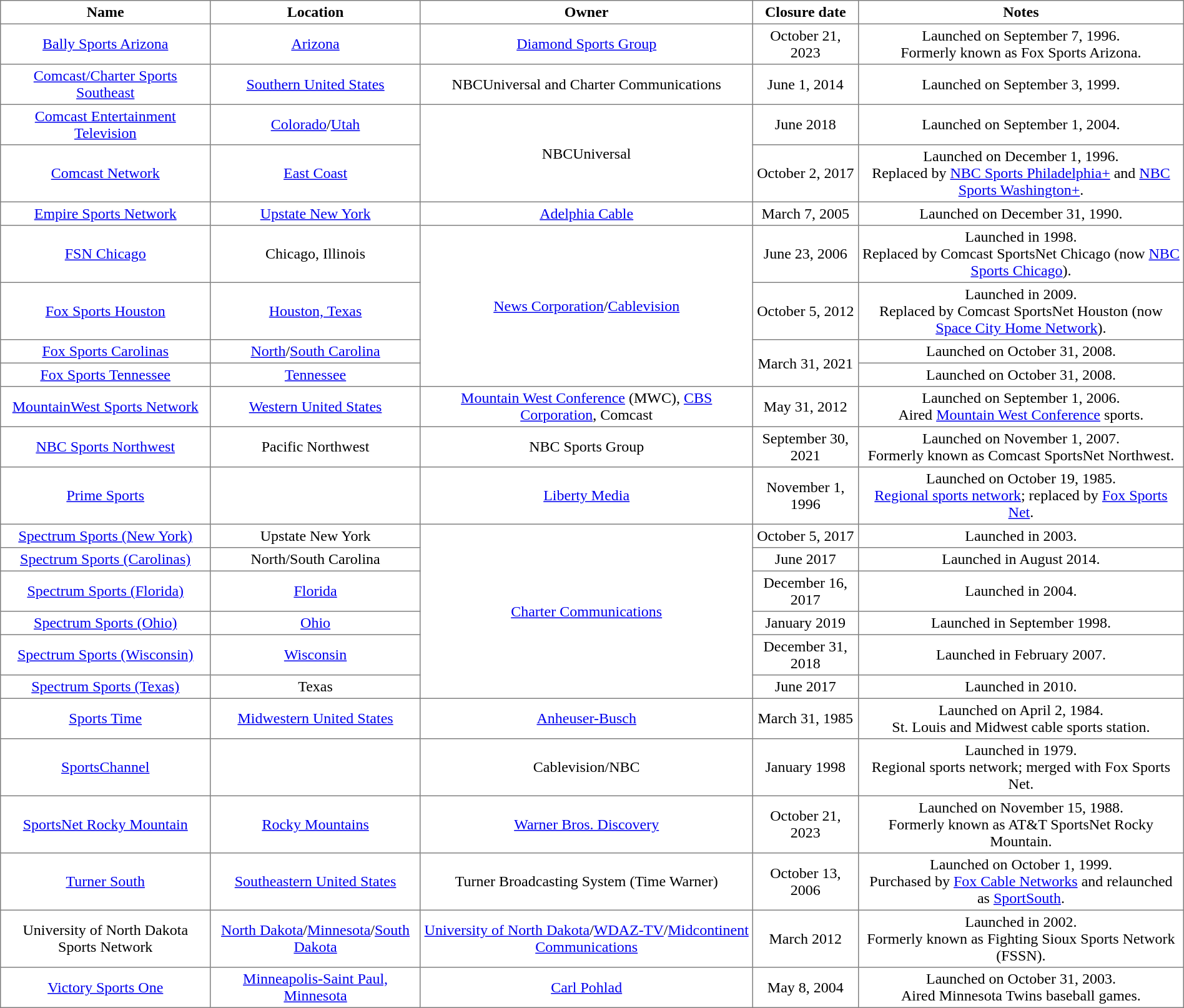<table class="toccolours sortable" style="border-collapse: collapse; text-align: center" width="100%" cellpadding="3" border="1">
<tr>
<th>Name</th>
<th>Location</th>
<th>Owner</th>
<th>Closure date</th>
<th>Notes</th>
</tr>
<tr>
<td><a href='#'>Bally Sports Arizona</a></td>
<td><a href='#'>Arizona</a></td>
<td><a href='#'>Diamond Sports Group</a></td>
<td>October 21, 2023</td>
<td>Launched on September 7, 1996.<br>Formerly known as Fox Sports Arizona.</td>
</tr>
<tr>
<td><a href='#'>Comcast/Charter Sports Southeast</a></td>
<td><a href='#'>Southern United States</a></td>
<td>NBCUniversal and Charter Communications</td>
<td>June 1, 2014</td>
<td>Launched on September 3, 1999.</td>
</tr>
<tr>
<td><a href='#'>Comcast Entertainment Television</a></td>
<td><a href='#'>Colorado</a>/<a href='#'>Utah</a></td>
<td rowspan="2">NBCUniversal</td>
<td>June 2018</td>
<td>Launched on September 1, 2004.</td>
</tr>
<tr>
<td><a href='#'>Comcast Network</a></td>
<td><a href='#'>East Coast</a></td>
<td>October 2, 2017</td>
<td>Launched on December 1, 1996.<br>Replaced by <a href='#'>NBC Sports Philadelphia+</a> and <a href='#'>NBC Sports Washington+</a>.</td>
</tr>
<tr>
<td><a href='#'>Empire Sports Network</a></td>
<td><a href='#'>Upstate New York</a></td>
<td><a href='#'>Adelphia Cable</a></td>
<td>March 7, 2005</td>
<td>Launched on December 31, 1990.</td>
</tr>
<tr>
<td><a href='#'>FSN Chicago</a></td>
<td>Chicago, Illinois</td>
<td rowspan="4"><a href='#'>News Corporation</a>/<a href='#'>Cablevision</a></td>
<td>June 23, 2006</td>
<td>Launched in 1998.<br>Replaced by Comcast SportsNet Chicago (now <a href='#'>NBC Sports Chicago</a>).</td>
</tr>
<tr>
<td><a href='#'>Fox Sports Houston</a></td>
<td><a href='#'>Houston, Texas</a></td>
<td>October 5, 2012</td>
<td>Launched in 2009.<br>Replaced by Comcast SportsNet Houston (now <a href='#'>Space City Home Network</a>).</td>
</tr>
<tr>
<td><a href='#'>Fox Sports Carolinas</a></td>
<td><a href='#'>North</a>/<a href='#'>South Carolina</a></td>
<td rowspan="2">March 31, 2021</td>
<td>Launched on October 31, 2008.</td>
</tr>
<tr>
<td><a href='#'>Fox Sports Tennessee</a></td>
<td><a href='#'>Tennessee</a></td>
<td>Launched on October 31, 2008.</td>
</tr>
<tr>
<td><a href='#'>MountainWest Sports Network</a></td>
<td><a href='#'>Western United States</a></td>
<td><a href='#'>Mountain West Conference</a> (MWC), <a href='#'>CBS Corporation</a>, Comcast</td>
<td>May 31, 2012</td>
<td>Launched on September 1, 2006.<br>Aired <a href='#'>Mountain West Conference</a> sports.</td>
</tr>
<tr>
<td><a href='#'>NBC Sports Northwest</a></td>
<td>Pacific Northwest</td>
<td>NBC Sports Group</td>
<td>September 30, 2021</td>
<td>Launched on November 1, 2007.<br>Formerly known as Comcast SportsNet Northwest.</td>
</tr>
<tr>
<td><a href='#'>Prime Sports</a></td>
<td></td>
<td><a href='#'>Liberty Media</a></td>
<td>November 1, 1996</td>
<td>Launched on October 19, 1985.<br><a href='#'>Regional sports network</a>; replaced by <a href='#'>Fox Sports Net</a>.</td>
</tr>
<tr>
<td><a href='#'>Spectrum Sports (New York)</a></td>
<td>Upstate New York</td>
<td rowspan="6"><a href='#'>Charter Communications</a></td>
<td>October 5, 2017</td>
<td>Launched in 2003.</td>
</tr>
<tr>
<td><a href='#'>Spectrum Sports (Carolinas)</a></td>
<td>North/South Carolina</td>
<td>June 2017</td>
<td>Launched in August 2014.</td>
</tr>
<tr>
<td><a href='#'>Spectrum Sports (Florida)</a></td>
<td><a href='#'>Florida</a></td>
<td>December 16, 2017</td>
<td>Launched in 2004.</td>
</tr>
<tr>
<td><a href='#'>Spectrum Sports (Ohio)</a></td>
<td><a href='#'>Ohio</a></td>
<td>January 2019</td>
<td>Launched in September 1998.</td>
</tr>
<tr>
<td><a href='#'>Spectrum Sports (Wisconsin)</a></td>
<td><a href='#'>Wisconsin</a></td>
<td>December 31, 2018</td>
<td>Launched in February 2007.</td>
</tr>
<tr>
<td><a href='#'>Spectrum Sports (Texas)</a></td>
<td>Texas</td>
<td>June 2017</td>
<td>Launched in 2010.</td>
</tr>
<tr>
<td><a href='#'>Sports Time</a></td>
<td><a href='#'>Midwestern United States</a></td>
<td><a href='#'>Anheuser-Busch</a></td>
<td>March 31, 1985</td>
<td>Launched on April 2, 1984.<br>St. Louis and Midwest cable sports station.</td>
</tr>
<tr>
<td><a href='#'>SportsChannel</a></td>
<td></td>
<td>Cablevision/NBC</td>
<td>January 1998</td>
<td>Launched in 1979.<br>Regional sports network; merged with Fox Sports Net.</td>
</tr>
<tr>
<td><a href='#'>SportsNet Rocky Mountain</a></td>
<td><a href='#'>Rocky Mountains</a></td>
<td><a href='#'>Warner Bros. Discovery</a></td>
<td>October 21, 2023</td>
<td>Launched on November 15, 1988.<br>Formerly known as AT&T SportsNet Rocky Mountain.</td>
</tr>
<tr>
<td><a href='#'>Turner South</a></td>
<td><a href='#'>Southeastern United States</a></td>
<td>Turner Broadcasting System (Time Warner)</td>
<td>October 13, 2006</td>
<td>Launched on October 1, 1999.<br>Purchased by <a href='#'>Fox Cable Networks</a> and relaunched as <a href='#'>SportSouth</a>.</td>
</tr>
<tr>
<td>University of North Dakota Sports Network</td>
<td><a href='#'>North Dakota</a>/<a href='#'>Minnesota</a>/<a href='#'>South Dakota</a></td>
<td><a href='#'>University of North Dakota</a>/<a href='#'>WDAZ-TV</a>/<a href='#'>Midcontinent Communications</a></td>
<td>March 2012</td>
<td>Launched in 2002.<br>Formerly known as Fighting Sioux Sports Network (FSSN).</td>
</tr>
<tr>
<td><a href='#'>Victory Sports One</a></td>
<td><a href='#'>Minneapolis-Saint Paul, Minnesota</a></td>
<td><a href='#'>Carl Pohlad</a></td>
<td>May 8, 2004</td>
<td>Launched on October 31, 2003.<br>Aired Minnesota Twins baseball games.</td>
</tr>
</table>
